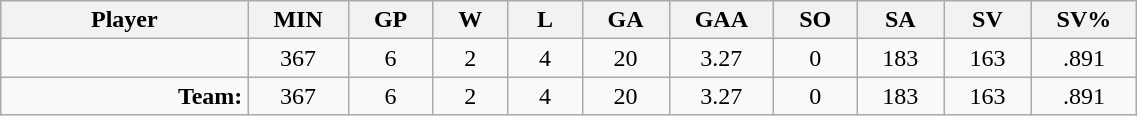<table class="wikitable sortable" width="60%">
<tr>
<th bgcolor="#DDDDFF" width="10%">Player</th>
<th width="3%" bgcolor="#DDDDFF" title="Minutes played">MIN</th>
<th width="3%" bgcolor="#DDDDFF" title="Games played in">GP</th>
<th width="3%" bgcolor="#DDDDFF" title="Wins">W</th>
<th width="3%" bgcolor="#DDDDFF"title="Losses">L</th>
<th width="3%" bgcolor="#DDDDFF" title="Goals against">GA</th>
<th width="3%" bgcolor="#DDDDFF" title="Goals against average">GAA</th>
<th width="3%" bgcolor="#DDDDFF" title="Shut-outs">SO</th>
<th width="3%" bgcolor="#DDDDFF" title="Shots against">SA</th>
<th width="3%" bgcolor="#DDDDFF" title="Shots saved">SV</th>
<th width="3%" bgcolor="#DDDDFF" title="Save percentage">SV%</th>
</tr>
<tr align="center">
<td align="right"></td>
<td>367</td>
<td>6</td>
<td>2</td>
<td>4</td>
<td>20</td>
<td>3.27</td>
<td>0</td>
<td>183</td>
<td>163</td>
<td>.891</td>
</tr>
<tr align="center">
<td align="right"><strong>Team:</strong></td>
<td>367</td>
<td>6</td>
<td>2</td>
<td>4</td>
<td>20</td>
<td>3.27</td>
<td>0</td>
<td>183</td>
<td>163</td>
<td>.891</td>
</tr>
</table>
